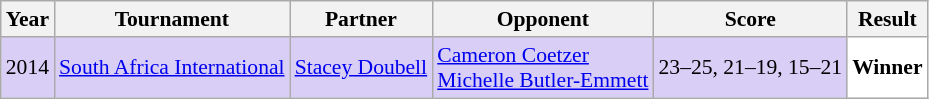<table class="sortable wikitable" style="font-size: 90%;">
<tr>
<th>Year</th>
<th>Tournament</th>
<th>Partner</th>
<th>Opponent</th>
<th>Score</th>
<th>Result</th>
</tr>
<tr style="background:#D8CEF6">
<td style="text-align:center;">2014</td>
<td align="left"><a href='#'>South Africa International</a></td>
<td align="left"> <a href='#'>Stacey Doubell</a></td>
<td align="left"> <a href='#'>Cameron Coetzer</a><br> <a href='#'>Michelle Butler-Emmett</a></td>
<td align="left">23–25, 21–19, 15–21</td>
<td style="text-align:left; background:white"> <strong>Winner</strong></td>
</tr>
</table>
